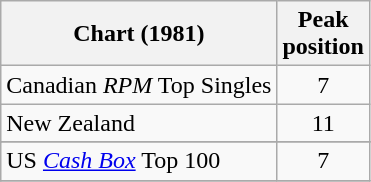<table class="wikitable sortable">
<tr>
<th align="left">Chart (1981)</th>
<th align="left">Peak<br>position</th>
</tr>
<tr>
<td>Canadian <em>RPM</em> Top Singles</td>
<td style="text-align:center;">7</td>
</tr>
<tr>
<td>New Zealand</td>
<td style="text-align:center;">11</td>
</tr>
<tr>
</tr>
<tr>
</tr>
<tr>
</tr>
<tr>
<td>US <em><a href='#'>Cash Box</a></em> Top 100 </td>
<td style="text-align:center;">7</td>
</tr>
<tr>
</tr>
</table>
